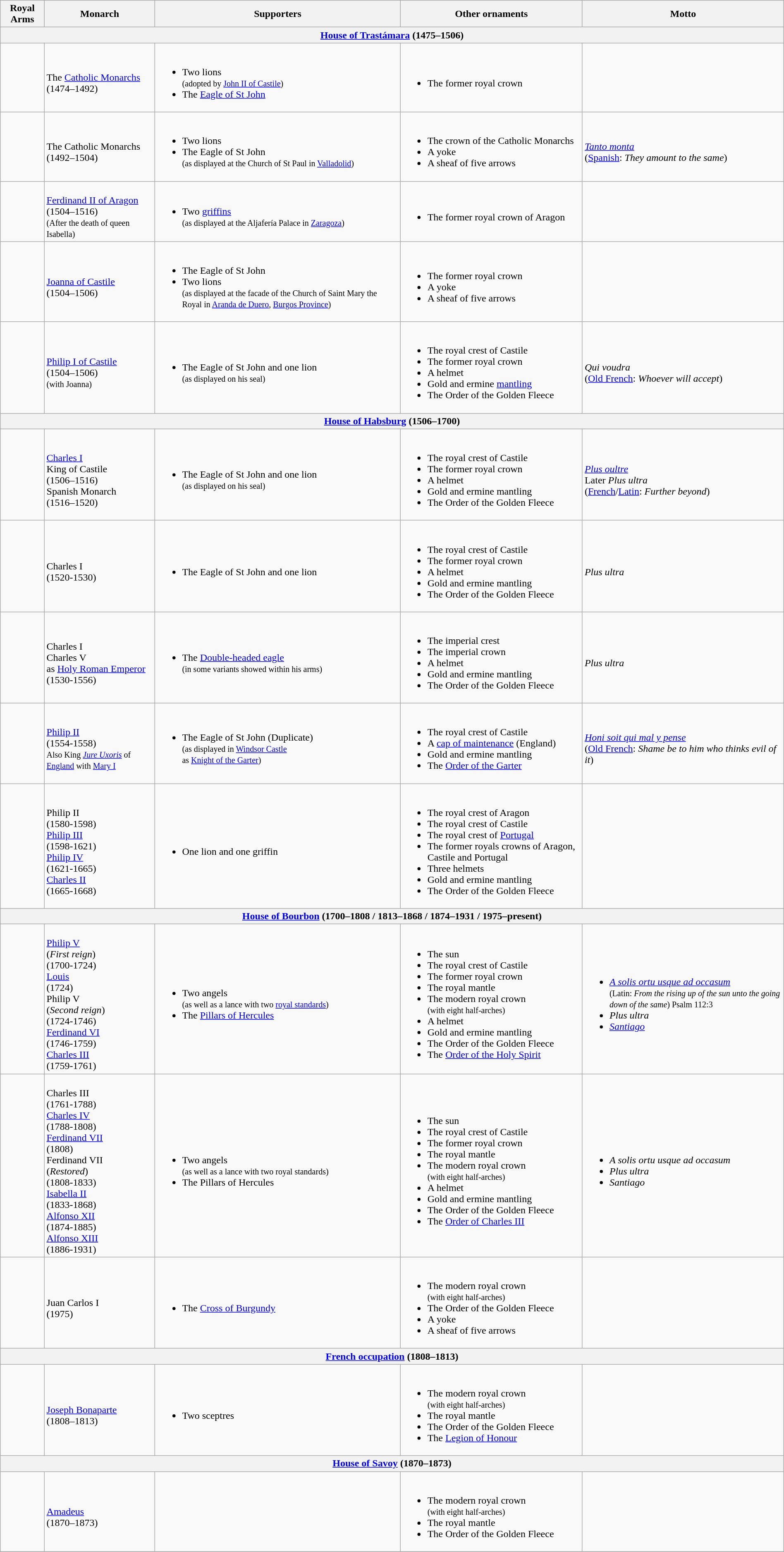<table class="wikitable" style="margin:0 auto">
<tr>
<th>Royal Arms</th>
<th>Monarch</th>
<th>Supporters</th>
<th>Other ornaments</th>
<th>Motto</th>
</tr>
<tr>
<th colspan=5><a href='#'>House of Trastámara</a> (1475–1506)</th>
</tr>
<tr>
<td></td>
<td><br>The <a href='#'>Catholic Monarchs</a><br>(1474–1492)</td>
<td><br><ul><li>Two lions <br><small>(adopted by <a href='#'>John II of Castile</a>)</small></li><li>The <a href='#'>Eagle of St John</a></li></ul></td>
<td><br><ul><li>The former royal crown</li></ul></td>
<td></td>
</tr>
<tr>
<td></td>
<td><br>The Catholic Monarchs<br>(1492–1504)</td>
<td><br><ul><li>Two lions</li><li>The Eagle of St John<br><small>(as displayed at the Church of St Paul in <a href='#'>Valladolid</a>)</small></li></ul></td>
<td><br><ul><li>The crown of the Catholic Monarchs</li><li>A yoke</li><li>A sheaf of five arrows</li></ul></td>
<td><br><em><a href='#'>Tanto monta</a></em><br>(<a href='#'>Spanish</a>: <em>They amount to the same</em>)</td>
</tr>
<tr>
<td></td>
<td><br><a href='#'>Ferdinand II of Aragon</a><br>(1504–1516)<br><small>(After the death of queen Isabella)</small></td>
<td><br><ul><li>Two <a href='#'>griffins</a><br><small>(as displayed at the Aljafería Palace in <a href='#'>Zaragoza</a>)</small></li></ul></td>
<td><br><ul><li>The former royal crown of Aragon</li></ul></td>
<td></td>
</tr>
<tr>
<td></td>
<td><br><a href='#'>Joanna of Castile</a><br>(1504–1506)</td>
<td><br><ul><li>The Eagle of St John</li><li>Two lions<br><small>(as displayed at the facade of the Church of Saint Mary the Royal in <a href='#'>Aranda de Duero</a>, <a href='#'>Burgos Province</a>)</small></li></ul></td>
<td><br><ul><li>The former royal crown</li><li>A yoke</li><li>A sheaf of five arrows</li></ul></td>
<td></td>
</tr>
<tr>
<td></td>
<td><br><a href='#'>Philip I of Castile</a><br>(1504–1506)<br><small>(with Joanna)</small></td>
<td><br><ul><li>The Eagle of St John and one lion<br><small>(as displayed on his seal)</small></li></ul></td>
<td><br><ul><li>The royal crest of Castile</li><li>The former royal crown</li><li>A helmet</li><li>Gold and ermine <a href='#'>mantling</a></li><li>The Order of the Golden Fleece</li></ul></td>
<td><br><em>Qui voudra</em><br>(<a href='#'>Old French</a>: <em>Whoever will accept</em>)</td>
</tr>
<tr>
<th colspan=5><a href='#'>House of Habsburg</a> (1506–1700)</th>
</tr>
<tr>
<td></td>
<td><br><a href='#'>Charles I</a><br>King of Castile<br>(1506–1516)<br>Spanish Monarch<br>(1516–1520)</td>
<td><br><ul><li>The Eagle of St John and one lion<br><small>(as displayed on his seal)</small></li></ul></td>
<td><br><ul><li>The royal crest of Castile</li><li>The former royal crown</li><li>A helmet</li><li>Gold and ermine mantling</li><li>The Order of the Golden Fleece</li></ul></td>
<td><br><em><a href='#'>Plus oultre</a></em><br>Later <em>Plus ultra</em><br>(<a href='#'>French</a>/<a href='#'>Latin</a>: <em>Further beyond</em>)</td>
</tr>
<tr>
<td></td>
<td><br>Charles I<br>(1520-1530)</td>
<td><br><ul><li>The Eagle of St John and one lion</li></ul></td>
<td><br><ul><li>The royal crest of Castile</li><li>The former royal crown</li><li>A helmet</li><li>Gold and ermine mantling</li><li>The Order of the Golden Fleece</li></ul></td>
<td><br><em>Plus ultra</em></td>
</tr>
<tr>
<td></td>
<td><br>Charles I<br>Charles V<br>as <a href='#'>Holy Roman Emperor</a><br>(1530-1556)</td>
<td><br><ul><li>The <a href='#'>Double-headed eagle</a><br><small>(in some variants showed within his arms)</small></li></ul></td>
<td><br><ul><li>The imperial crest</li><li>The imperial crown</li><li>A helmet</li><li>Gold and ermine mantling</li><li>The Order of the Golden Fleece</li></ul></td>
<td><br><em>Plus ultra</em></td>
</tr>
<tr>
<td></td>
<td><br><a href='#'>Philip II</a><br>(1554-1558)<br><small>Also King <em><a href='#'>Jure Uxoris</a></em> of <a href='#'>England</a> with <a href='#'>Mary I</a></small></td>
<td><br><ul><li>The Eagle of St John (Duplicate)<br><small>(as displayed in <a href='#'>Windsor Castle</a><br>as <a href='#'>Knight of the Garter</a>)</small></li></ul></td>
<td><br><ul><li>The royal crest of Castile</li><li>A <a href='#'>cap of maintenance</a> (England)</li><li>Gold and ermine mantling</li><li>The <a href='#'>Order of the Garter</a></li></ul></td>
<td><br><em><a href='#'>Honi soit qui mal y pense</a></em><br>(<a href='#'>Old French</a>: <em>Shame be to him who thinks evil of it</em>)</td>
</tr>
<tr>
<td><br></td>
<td><br>Philip II<br>(1580-1598)<br><a href='#'>Philip III</a><br>(1598-1621)<br><a href='#'>Philip IV</a><br>(1621-1665)<br><a href='#'>Charles II</a><br>(1665-1668)</td>
<td><br><ul><li>One lion and one griffin</li></ul></td>
<td><br><ul><li>The royal crest of Aragon</li><li>The royal crest of Castile</li><li>The royal crest of <a href='#'>Portugal</a></li><li>The former royals crowns of Aragon, Castile and Portugal</li><li>Three helmets</li><li>Gold and ermine mantling</li><li>The Order of the Golden Fleece</li></ul></td>
<td></td>
</tr>
<tr>
<th colspan=5><a href='#'>House of Bourbon</a> (1700–1808 / 1813–1868 / 1874–1931 / 1975–present)</th>
</tr>
<tr>
<td></td>
<td><br><a href='#'>Philip V</a><br>(<em>First reign</em>)<br>(1700-1724)<br><a href='#'>Louis</a><br>(1724)<br>Philip V<br>(<em>Second reign</em>)<br>(1724-1746)<br><a href='#'>Ferdinand VI</a><br>(1746-1759)<br><a href='#'>Charles III</a><br>(1759-1761)</td>
<td><br><ul><li>Two angels<br><small>(as well as a lance with two <a href='#'>royal standards</a>)</small></li><li>The <a href='#'>Pillars of Hercules</a></li></ul></td>
<td><br><ul><li>The sun</li><li>The royal crest of Castile</li><li>The former royal crown</li><li>The royal mantle</li><li>The modern royal crown<br><small>(with eight half-arches)</small></li><li>A helmet</li><li>Gold and ermine mantling</li><li>The Order of the Golden Fleece</li><li>The <a href='#'>Order of the Holy Spirit</a></li></ul></td>
<td><br><ul><li><em><a href='#'>A solis ortu usque ad occasum</a></em><br><small>(Latin: <em>From the rising up of the sun unto the going down of the same</em>) Psalm 112:3</small></li><li><em>Plus ultra</em></li><li><em><a href='#'>Santiago</a></em></li></ul></td>
</tr>
<tr>
<td></td>
<td><br>Charles III<br>(1761-1788)<br><a href='#'>Charles IV</a><br>(1788-1808)<br><a href='#'>Ferdinand VII</a><br>(1808)<br>Ferdinand VII<br>(<em>Restored</em>)<br>(1808-1833)<br><a href='#'>Isabella II</a><br>(1833-1868)<br><a href='#'>Alfonso XII</a><br>(1874-1885)<br><a href='#'>Alfonso XIII</a><br>(1886-1931)</td>
<td><br><ul><li>Two angels<br><small>(as well as a lance with two royal standards)</small></li><li>The Pillars of Hercules</li></ul></td>
<td><br><ul><li>The sun</li><li>The royal crest of Castile</li><li>The former royal crown</li><li>The royal mantle</li><li>The modern royal crown<br><small>(with eight half-arches)</small></li><li>A helmet</li><li>Gold and ermine mantling</li><li>The Order of the Golden Fleece</li><li>The <a href='#'>Order of Charles III</a></li></ul></td>
<td><br><ul><li><em>A solis ortu usque ad occasum</em></li><li><em>Plus ultra</em></li><li><em>Santiago</em></li></ul></td>
</tr>
<tr>
<td></td>
<td><br>Juan Carlos I<br>(1975)</td>
<td><br><ul><li>The <a href='#'>Cross of Burgundy</a></li></ul></td>
<td><br><ul><li>The modern royal crown<br><small>(with eight half-arches)</small></li><li>The Order of the Golden Fleece</li><li>A yoke</li><li>A sheaf of five arrows</li></ul></td>
<td></td>
</tr>
<tr>
<th colspan=5><a href='#'>French occupation</a> (1808–1813)</th>
</tr>
<tr>
<td></td>
<td><br><a href='#'>Joseph Bonaparte</a><br>(1808–1813)</td>
<td><br><ul><li>Two sceptres</li></ul></td>
<td><br><ul><li>The modern royal crown<br><small>(with eight half-arches)</small></li><li>The royal mantle</li><li>The Order of the Golden Fleece</li><li>The <a href='#'>Legion of Honour</a></li></ul></td>
<td></td>
</tr>
<tr>
<th colspan=5><a href='#'>House of Savoy</a> (1870–1873)</th>
</tr>
<tr>
<td></td>
<td><br><a href='#'>Amadeus</a><br>(1870–1873)</td>
<td></td>
<td><br><ul><li>The modern royal crown<br><small>(with eight half-arches)</small></li><li>The royal mantle</li><li>The Order of the Golden Fleece</li></ul></td>
<td></td>
</tr>
<tr>
</tr>
</table>
